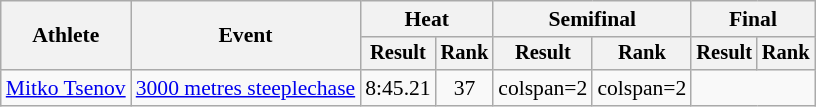<table class=wikitable style=font-size:90%>
<tr>
<th rowspan=2>Athlete</th>
<th rowspan=2>Event</th>
<th colspan=2>Heat</th>
<th colspan=2>Semifinal</th>
<th colspan=2>Final</th>
</tr>
<tr style=font-size:95%>
<th>Result</th>
<th>Rank</th>
<th>Result</th>
<th>Rank</th>
<th>Result</th>
<th>Rank</th>
</tr>
<tr align=center>
<td align=left><a href='#'>Mitko Tsenov</a></td>
<td align=left><a href='#'>3000 metres steeplechase</a></td>
<td>8:45.21</td>
<td>37</td>
<td>colspan=2 </td>
<td>colspan=2 </td>
</tr>
</table>
